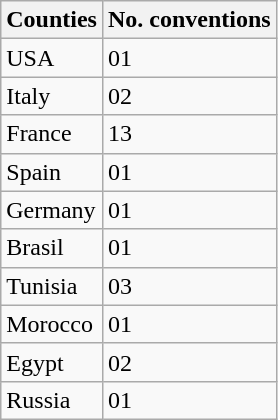<table class="wikitable sortable">
<tr>
<th>Counties</th>
<th>No. conventions</th>
</tr>
<tr>
<td>USA</td>
<td>01</td>
</tr>
<tr>
<td>Italy</td>
<td>02</td>
</tr>
<tr>
<td>France</td>
<td>13</td>
</tr>
<tr>
<td>Spain</td>
<td>01</td>
</tr>
<tr>
<td>Germany</td>
<td>01</td>
</tr>
<tr>
<td>Brasil</td>
<td>01</td>
</tr>
<tr>
<td>Tunisia</td>
<td>03</td>
</tr>
<tr>
<td>Morocco</td>
<td>01</td>
</tr>
<tr>
<td>Egypt</td>
<td>02</td>
</tr>
<tr>
<td>Russia</td>
<td>01</td>
</tr>
</table>
